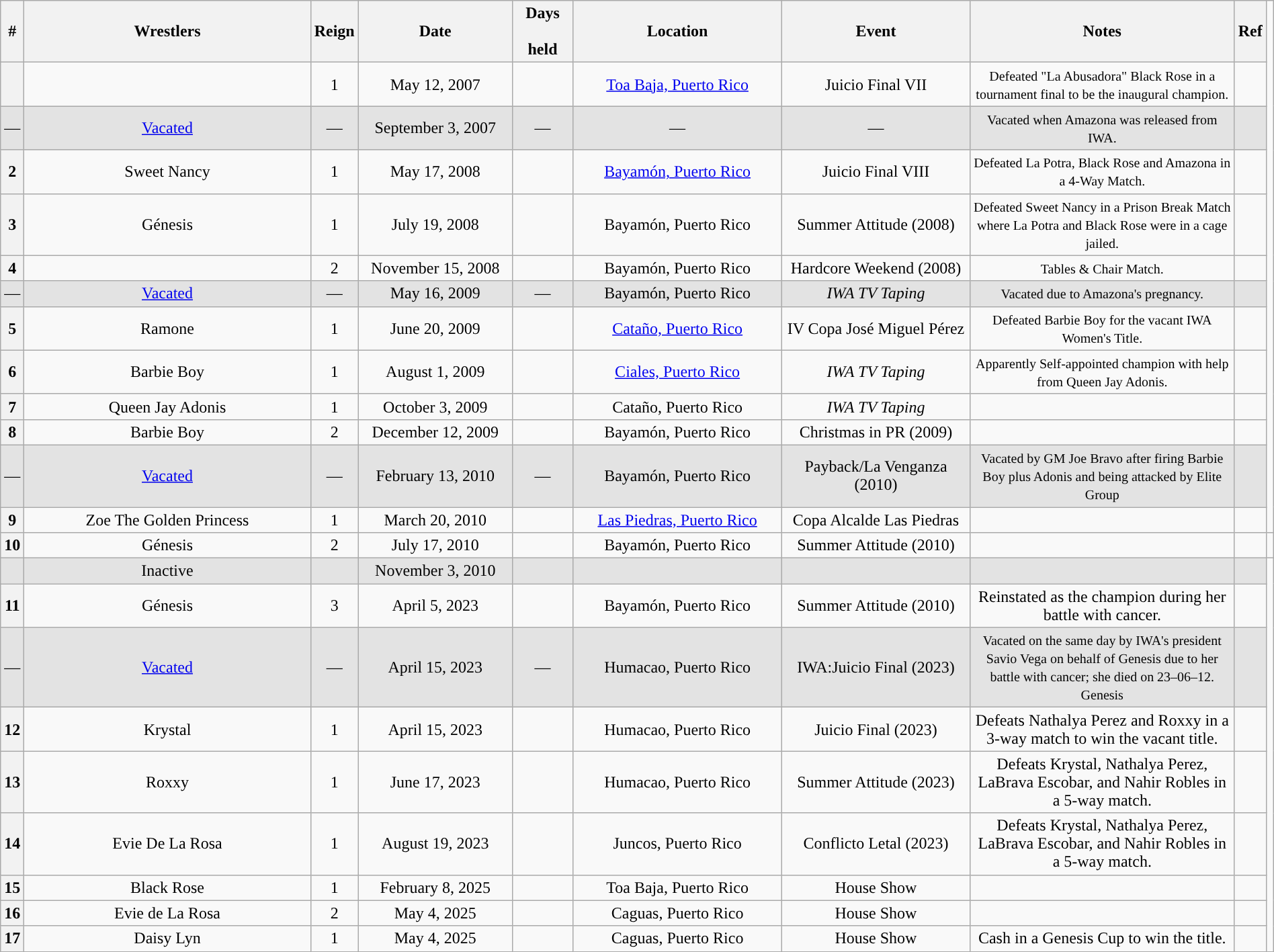<table class="wikitable sortable" style="width:100%; text-align:center;">
<tr>
<th style="width:0;">#</th>
<th style="width:25%;">Wrestlers</th>
<th style="width:0;">Reign</th>
<th style="width:13%;">Date</th>
<th style="width:5%;">Days<br><br>held</th>
<th style="width:18%;">Location</th>
<th style="width:16%;">Event</th>
<th class="unsortable" style="width:40%;">Notes</th>
<th class="unsortable" style="width:0;">Ref</th>
</tr>
<tr>
<th></th>
<td></td>
<td>1</td>
<td>May 12, 2007</td>
<td></td>
<td><a href='#'>Toa Baja, Puerto Rico</a></td>
<td>Juicio Final VII</td>
<td><small>Defeated "La Abusadora" Black Rose in a tournament final to be the inaugural champion.</small></td>
<td></td>
</tr>
<tr style="background-color:#e3e3e3">
<td>—</td>
<td><a href='#'>Vacated</a></td>
<td>—</td>
<td>September 3, 2007</td>
<td>—</td>
<td>—</td>
<td>—</td>
<td><small>Vacated when Amazona was released from IWA.</small></td>
<td></td>
</tr>
<tr>
<th>2</th>
<td>Sweet Nancy</td>
<td>1</td>
<td>May 17, 2008</td>
<td></td>
<td><a href='#'>Bayamón, Puerto Rico</a></td>
<td>Juicio Final VIII</td>
<td><small> Defeated La Potra, Black Rose and Amazona in a 4-Way Match.</small></td>
<td></td>
</tr>
<tr>
<th>3</th>
<td>Génesis</td>
<td>1</td>
<td>July 19, 2008</td>
<td></td>
<td>Bayamón, Puerto Rico</td>
<td>Summer Attitude (2008)</td>
<td><small>Defeated Sweet Nancy in a Prison Break Match where La Potra and Black Rose were in a cage jailed.</small></td>
<td></td>
</tr>
<tr>
<th>4</th>
<td></td>
<td>2</td>
<td>November 15, 2008</td>
<td></td>
<td>Bayamón, Puerto Rico</td>
<td>Hardcore Weekend (2008)</td>
<td><small>Tables & Chair Match.</small></td>
<td></td>
</tr>
<tr style="background-color:#e3e3e3">
<td>—</td>
<td><a href='#'>Vacated</a></td>
<td>—</td>
<td>May 16, 2009</td>
<td>—</td>
<td>Bayamón, Puerto Rico</td>
<td><em>IWA TV Taping</em></td>
<td><small>Vacated due to Amazona's pregnancy.</small></td>
<td></td>
</tr>
<tr>
<th>5</th>
<td>Ramone</td>
<td>1</td>
<td>June 20, 2009</td>
<td></td>
<td><a href='#'>Cataño, Puerto Rico</a></td>
<td>IV Copa José Miguel Pérez</td>
<td><small>Defeated Barbie Boy for the vacant IWA Women's Title.</small></td>
<td></td>
</tr>
<tr>
<th>6</th>
<td>Barbie Boy</td>
<td>1</td>
<td>August 1, 2009</td>
<td></td>
<td><a href='#'>Ciales, Puerto Rico</a></td>
<td><em>IWA TV Taping</em></td>
<td><small>Apparently Self-appointed champion with help from Queen Jay Adonis.</small></td>
<td></td>
</tr>
<tr>
<th>7</th>
<td>Queen Jay Adonis</td>
<td>1</td>
<td>October 3, 2009</td>
<td></td>
<td>Cataño, Puerto Rico</td>
<td><em>IWA TV Taping</em></td>
<td></td>
<td></td>
</tr>
<tr>
<th>8</th>
<td>Barbie Boy</td>
<td>2</td>
<td>December 12, 2009</td>
<td></td>
<td>Bayamón, Puerto Rico</td>
<td>Christmas in PR (2009)</td>
<td></td>
<td></td>
</tr>
<tr style="background-color:#e3e3e3">
<td>—</td>
<td><a href='#'>Vacated</a></td>
<td>—</td>
<td>February 13, 2010</td>
<td>—</td>
<td>Bayamón, Puerto Rico</td>
<td>Payback/La Venganza (2010)</td>
<td><small>Vacated by GM Joe Bravo after firing Barbie Boy plus Adonis and being attacked by Elite Group</small></td>
<td></td>
</tr>
<tr>
<th>9</th>
<td>Zoe The Golden Princess</td>
<td>1</td>
<td>March 20, 2010</td>
<td></td>
<td><a href='#'>Las Piedras, Puerto Rico</a></td>
<td>Copa Alcalde Las Piedras</td>
<td></td>
<td></td>
</tr>
<tr>
<th>10</th>
<td>Génesis</td>
<td>2</td>
<td>July 17, 2010</td>
<td></td>
<td>Bayamón, Puerto Rico</td>
<td>Summer Attitude (2010)</td>
<td></td>
<td></td>
<td></td>
</tr>
<tr style="background-color:#e3e3e3">
<td></td>
<td>Inactive</td>
<td></td>
<td>November 3, 2010</td>
<td></td>
<td></td>
<td></td>
<td></td>
<td></td>
</tr>
<tr>
<th>11</th>
<td>Génesis</td>
<td>3</td>
<td>April 5, 2023</td>
<td></td>
<td>Bayamón, Puerto Rico</td>
<td>Summer Attitude (2010)</td>
<td>Reinstated as the champion during her battle with cancer.</td>
<td></td>
</tr>
<tr style="background-color:#e3e3e3">
<td>—</td>
<td><a href='#'>Vacated</a></td>
<td>—</td>
<td>April 15, 2023</td>
<td>—</td>
<td>Humacao, Puerto Rico</td>
<td>IWA:Juicio Final (2023)</td>
<td><small>Vacated on the same day by IWA's president Savio Vega on behalf of Genesis due to her battle with cancer; she died on 23–06–12. Genesis</small></td>
<td></td>
</tr>
<tr>
<th>12</th>
<td>Krystal</td>
<td>1</td>
<td>April 15, 2023</td>
<td></td>
<td>Humacao, Puerto Rico</td>
<td>Juicio Final (2023)</td>
<td>Defeats Nathalya Perez and Roxxy in a 3-way match to win the vacant title.</td>
<td></td>
</tr>
<tr>
<th>13</th>
<td>Roxxy</td>
<td>1</td>
<td>June 17, 2023</td>
<td></td>
<td>Humacao, Puerto Rico</td>
<td>Summer Attitude (2023)</td>
<td>Defeats Krystal, Nathalya Perez, LaBrava Escobar, and Nahir Robles in a 5-way match.</td>
<td></td>
</tr>
<tr>
<th>14</th>
<td>Evie De La Rosa</td>
<td>1</td>
<td>August 19, 2023</td>
<td></td>
<td>Juncos, Puerto Rico</td>
<td>Conflicto Letal (2023)</td>
<td>Defeats Krystal, Nathalya Perez, LaBrava Escobar, and Nahir Robles in a 5-way match.</td>
<td></td>
</tr>
<tr>
<th>15</th>
<td>Black Rose</td>
<td>1</td>
<td>February 8, 2025</td>
<td></td>
<td>Toa Baja, Puerto Rico</td>
<td>House Show</td>
<td></td>
<td></td>
</tr>
<tr>
<th>16</th>
<td>Evie de La Rosa</td>
<td>2</td>
<td>May 4, 2025</td>
<td></td>
<td>Caguas, Puerto Rico</td>
<td>House Show</td>
<td></td>
<td></td>
</tr>
<tr>
<th>17</th>
<td>Daisy Lyn</td>
<td>1</td>
<td>May 4, 2025</td>
<td></td>
<td>Caguas, Puerto Rico</td>
<td>House Show</td>
<td>Cash in a Genesis Cup to win the title.</td>
<td></td>
</tr>
</table>
